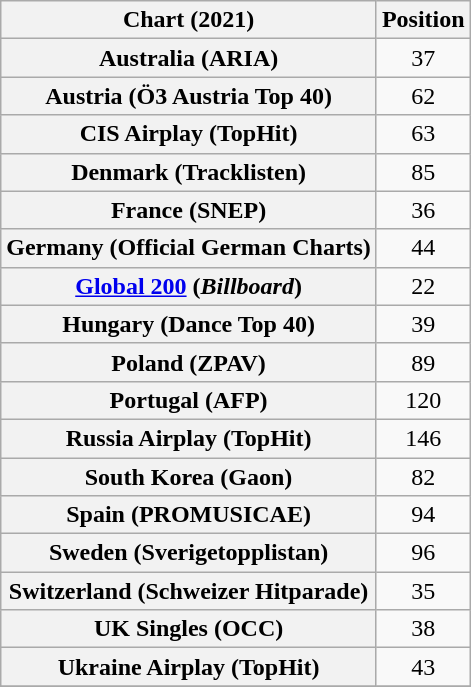<table class="wikitable sortable plainrowheaders" style="text-align:center">
<tr>
<th scope="col">Chart (2021)</th>
<th scope="col">Position</th>
</tr>
<tr>
<th scope="row">Australia (ARIA)</th>
<td>37</td>
</tr>
<tr>
<th scope="row">Austria (Ö3 Austria Top 40)</th>
<td>62</td>
</tr>
<tr>
<th scope="row">CIS Airplay (TopHit)</th>
<td>63</td>
</tr>
<tr>
<th scope="row">Denmark (Tracklisten)</th>
<td>85</td>
</tr>
<tr>
<th scope="row">France (SNEP)</th>
<td>36</td>
</tr>
<tr>
<th scope="row">Germany (Official German Charts)</th>
<td>44</td>
</tr>
<tr>
<th scope="row"><a href='#'>Global 200</a> (<em>Billboard</em>)</th>
<td>22</td>
</tr>
<tr>
<th scope="row">Hungary (Dance Top 40)</th>
<td>39</td>
</tr>
<tr>
<th scope="row">Poland (ZPAV)</th>
<td>89</td>
</tr>
<tr>
<th scope="row">Portugal (AFP)</th>
<td>120</td>
</tr>
<tr>
<th scope="row">Russia Airplay (TopHit)</th>
<td>146</td>
</tr>
<tr>
<th scope="row">South Korea (Gaon)</th>
<td>82</td>
</tr>
<tr>
<th scope="row">Spain (PROMUSICAE)</th>
<td>94</td>
</tr>
<tr>
<th scope="row">Sweden (Sverigetopplistan)</th>
<td>96</td>
</tr>
<tr>
<th scope="row">Switzerland (Schweizer Hitparade)</th>
<td>35</td>
</tr>
<tr>
<th scope="row">UK Singles (OCC)</th>
<td>38</td>
</tr>
<tr>
<th scope="row">Ukraine Airplay (TopHit)</th>
<td>43</td>
</tr>
<tr>
</tr>
</table>
